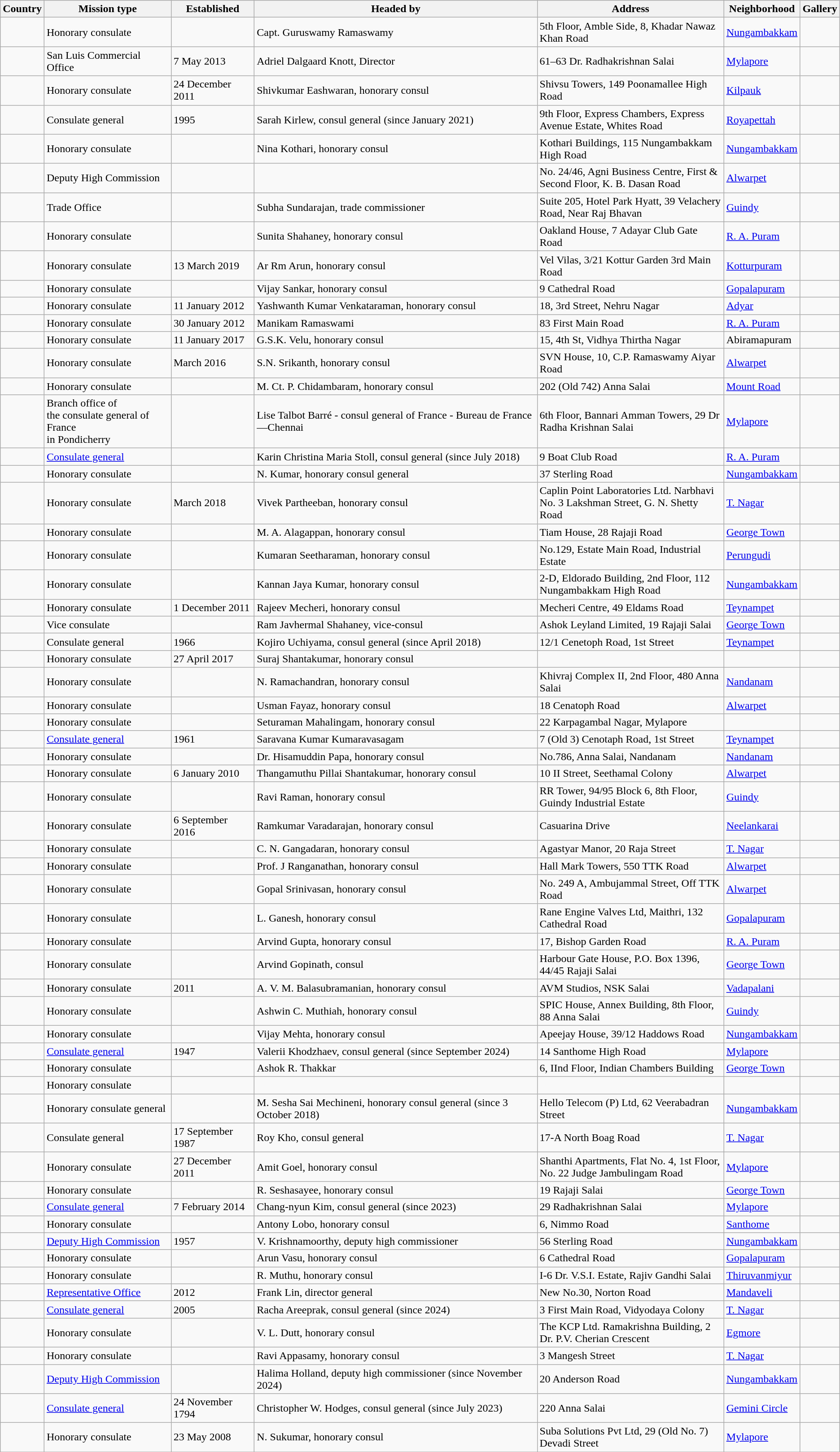<table class="wikitable sortable">
<tr>
<th>Country</th>
<th>Mission type</th>
<th>Established</th>
<th>Headed by</th>
<th width=270px>Address</th>
<th>Neighborhood</th>
<th>Gallery</th>
</tr>
<tr>
<td></td>
<td>Honorary consulate</td>
<td></td>
<td>Capt. Guruswamy Ramaswamy</td>
<td>5th Floor, Amble Side, 8, Khadar Nawaz Khan Road</td>
<td><a href='#'>Nungambakkam</a></td>
<td></td>
</tr>
<tr>
<td></td>
<td>San Luis Commercial Office</td>
<td>7 May 2013</td>
<td>Adriel Dalgaard Knott, Director</td>
<td>61–63 Dr. Radhakrishnan Salai</td>
<td><a href='#'>Mylapore</a></td>
<td></td>
</tr>
<tr>
<td></td>
<td>Honorary consulate</td>
<td>24 December 2011</td>
<td>Shivkumar Eashwaran, honorary consul</td>
<td>Shivsu Towers, 149 Poonamallee High Road</td>
<td><a href='#'>Kilpauk</a></td>
<td></td>
</tr>
<tr>
<td></td>
<td>Consulate general</td>
<td>1995</td>
<td>Sarah Kirlew, consul general (since January 2021)</td>
<td>9th Floor, Express Chambers, Express Avenue Estate, Whites Road</td>
<td><a href='#'>Royapettah</a></td>
<td></td>
</tr>
<tr>
<td></td>
<td>Honorary consulate</td>
<td></td>
<td>Nina Kothari, honorary consul</td>
<td>Kothari Buildings, 115 Nungambakkam High Road</td>
<td><a href='#'>Nungambakkam</a></td>
<td></td>
</tr>
<tr>
<td></td>
<td>Deputy High Commission</td>
<td></td>
<td></td>
<td>No. 24/46, Agni Business Centre, First & Second Floor, K. B. Dasan Road</td>
<td><a href='#'>Alwarpet</a></td>
<td></td>
</tr>
<tr>
<td></td>
<td>Trade Office</td>
<td></td>
<td>Subha Sundarajan, trade commissioner</td>
<td>Suite 205, Hotel Park Hyatt, 39 Velachery Road, Near Raj Bhavan</td>
<td><a href='#'>Guindy</a></td>
<td></td>
</tr>
<tr>
<td></td>
<td>Honorary consulate</td>
<td></td>
<td>Sunita Shahaney, honorary consul</td>
<td>Oakland House, 7 Adayar Club Gate Road</td>
<td><a href='#'>R. A. Puram</a></td>
<td></td>
</tr>
<tr>
<td></td>
<td>Honorary consulate</td>
<td>13 March 2019</td>
<td>Ar Rm Arun, honorary consul</td>
<td>Vel Vilas, 3/21 Kottur Garden 3rd Main Road</td>
<td><a href='#'>Kotturpuram</a></td>
<td></td>
</tr>
<tr>
<td></td>
<td>Honorary consulate</td>
<td></td>
<td>Vijay Sankar, honorary consul</td>
<td>9 Cathedral Road</td>
<td><a href='#'>Gopalapuram</a></td>
<td></td>
</tr>
<tr>
<td></td>
<td>Honorary consulate</td>
<td>11 January 2012</td>
<td>Yashwanth Kumar Venkataraman, honorary consul</td>
<td>18, 3rd Street, Nehru Nagar</td>
<td><a href='#'>Adyar</a></td>
<td></td>
</tr>
<tr>
<td></td>
<td>Honorary consulate</td>
<td>30 January 2012</td>
<td>Manikam Ramaswami</td>
<td>83 First Main Road</td>
<td><a href='#'>R. A. Puram</a></td>
<td></td>
</tr>
<tr>
<td></td>
<td>Honorary consulate</td>
<td>11 January 2017</td>
<td>G.S.K. Velu, honorary consul</td>
<td>15, 4th St, Vidhya Thirtha Nagar</td>
<td>Abiramapuram</td>
<td></td>
</tr>
<tr>
<td></td>
<td>Honorary consulate</td>
<td>March 2016</td>
<td>S.N. Srikanth, honorary consul</td>
<td>SVN House, 10, C.P. Ramaswamy Aiyar Road</td>
<td><a href='#'>Alwarpet</a></td>
<td></td>
</tr>
<tr>
<td></td>
<td>Honorary consulate</td>
<td></td>
<td>M. Ct. P. Chidambaram, honorary consul</td>
<td>202 (Old 742) Anna Salai</td>
<td><a href='#'>Mount Road</a></td>
<td></td>
</tr>
<tr>
<td></td>
<td>Branch office of<br>the consulate general of France<br>in Pondicherry</td>
<td></td>
<td>Lise Talbot Barré - consul general of France - Bureau de France—Chennai</td>
<td>6th Floor, Bannari Amman Towers, 29 Dr Radha Krishnan Salai</td>
<td><a href='#'>Mylapore</a></td>
<td></td>
</tr>
<tr>
<td></td>
<td><a href='#'>Consulate general</a></td>
<td></td>
<td>Karin Christina Maria Stoll, consul general (since July 2018)</td>
<td>9 Boat Club Road</td>
<td><a href='#'>R. A. Puram</a></td>
<td></td>
</tr>
<tr>
<td></td>
<td>Honorary consulate</td>
<td></td>
<td>N. Kumar, honorary consul general</td>
<td>37 Sterling Road</td>
<td><a href='#'>Nungambakkam</a></td>
<td></td>
</tr>
<tr>
<td></td>
<td>Honorary consulate</td>
<td>March 2018</td>
<td>Vivek Partheeban, honorary consul</td>
<td>Caplin Point Laboratories Ltd. Narbhavi No. 3 Lakshman Street, G. N. Shetty Road</td>
<td><a href='#'>T. Nagar</a></td>
<td></td>
</tr>
<tr>
<td></td>
<td>Honorary consulate</td>
<td></td>
<td>M. A. Alagappan, honorary consul</td>
<td>Tiam House, 28 Rajaji Road</td>
<td><a href='#'>George Town</a></td>
<td></td>
</tr>
<tr>
<td></td>
<td>Honorary consulate</td>
<td></td>
<td>Kumaran Seetharaman, honorary consul</td>
<td>No.129, Estate Main Road, Industrial Estate</td>
<td><a href='#'>Perungudi</a></td>
<td></td>
</tr>
<tr>
<td></td>
<td>Honorary consulate</td>
<td></td>
<td>Kannan Jaya Kumar, honorary consul</td>
<td>2-D, Eldorado Building, 2nd Floor, 112 Nungambakkam High Road</td>
<td><a href='#'>Nungambakkam</a></td>
<td></td>
</tr>
<tr>
<td></td>
<td>Honorary consulate</td>
<td>1 December 2011</td>
<td>Rajeev Mecheri, honorary consul</td>
<td>Mecheri Centre, 49 Eldams Road</td>
<td><a href='#'>Teynampet</a></td>
<td></td>
</tr>
<tr>
<td></td>
<td>Vice consulate</td>
<td></td>
<td>Ram Javhermal Shahaney, vice-consul</td>
<td>Ashok Leyland Limited, 19 Rajaji Salai</td>
<td><a href='#'>George Town</a></td>
<td></td>
</tr>
<tr>
<td></td>
<td>Consulate general</td>
<td>1966</td>
<td>Kojiro Uchiyama, consul general (since April 2018)</td>
<td>12/1 Cenetoph Road, 1st Street</td>
<td><a href='#'>Teynampet</a></td>
<td></td>
</tr>
<tr>
<td></td>
<td>Honorary consulate</td>
<td>27 April 2017</td>
<td>Suraj Shantakumar, honorary consul</td>
<td></td>
<td></td>
<td></td>
</tr>
<tr>
<td></td>
<td>Honorary consulate</td>
<td></td>
<td>N. Ramachandran, honorary consul</td>
<td>Khivraj Complex II, 2nd Floor, 480 Anna Salai</td>
<td><a href='#'>Nandanam</a></td>
<td></td>
</tr>
<tr>
<td></td>
<td>Honorary consulate</td>
<td></td>
<td>Usman Fayaz, honorary consul</td>
<td>18 Cenatoph Road</td>
<td><a href='#'>Alwarpet</a></td>
<td></td>
</tr>
<tr>
<td></td>
<td>Honorary consulate</td>
<td></td>
<td>Seturaman Mahalingam, honorary consul</td>
<td>22 Karpagambal Nagar, Mylapore</td>
<td></td>
</tr>
<tr>
<td></td>
<td><a href='#'>Consulate general</a></td>
<td>1961</td>
<td>Saravana Kumar Kumaravasagam</td>
<td>7 (Old 3) Cenotaph Road, 1st Street</td>
<td><a href='#'>Teynampet</a></td>
<td></td>
</tr>
<tr>
<td></td>
<td>Honorary consulate</td>
<td></td>
<td>Dr. Hisamuddin Papa, honorary consul</td>
<td>No.786, Anna Salai, Nandanam</td>
<td><a href='#'>Nandanam</a></td>
<td></td>
</tr>
<tr>
<td></td>
<td>Honorary consulate</td>
<td>6 January 2010</td>
<td>Thangamuthu Pillai Shantakumar, honorary consul</td>
<td>10 II Street, Seethamal Colony</td>
<td><a href='#'>Alwarpet</a></td>
<td></td>
</tr>
<tr>
<td></td>
<td>Honorary consulate</td>
<td></td>
<td>Ravi Raman, honorary consul</td>
<td>RR Tower, 94/95 Block 6, 8th Floor, Guindy Industrial Estate</td>
<td><a href='#'>Guindy</a></td>
<td></td>
</tr>
<tr>
<td></td>
<td>Honorary consulate</td>
<td>6 September 2016</td>
<td>Ramkumar Varadarajan, honorary consul</td>
<td>Casuarina Drive</td>
<td><a href='#'>Neelankarai</a></td>
<td></td>
</tr>
<tr>
<td></td>
<td>Honorary consulate</td>
<td></td>
<td>C. N. Gangadaran, honorary consul</td>
<td>Agastyar Manor, 20 Raja Street</td>
<td><a href='#'>T. Nagar</a></td>
<td></td>
</tr>
<tr>
<td></td>
<td>Honorary consulate</td>
<td></td>
<td>Prof. J Ranganathan, honorary consul</td>
<td>Hall Mark Towers, 550 TTK Road</td>
<td><a href='#'>Alwarpet</a></td>
<td></td>
</tr>
<tr>
<td></td>
<td>Honorary consulate</td>
<td></td>
<td>Gopal Srinivasan, honorary consul</td>
<td>No. 249 A, Ambujammal Street, Off TTK Road</td>
<td><a href='#'>Alwarpet</a></td>
<td></td>
</tr>
<tr>
<td></td>
<td>Honorary consulate</td>
<td></td>
<td>L. Ganesh, honorary consul</td>
<td>Rane Engine Valves Ltd, Maithri, 132 Cathedral Road</td>
<td><a href='#'>Gopalapuram</a></td>
<td></td>
</tr>
<tr>
<td></td>
<td>Honorary consulate</td>
<td></td>
<td>Arvind Gupta, honorary consul</td>
<td>17, Bishop Garden Road</td>
<td><a href='#'>R. A. Puram</a></td>
<td></td>
</tr>
<tr>
<td></td>
<td>Honorary consulate</td>
<td></td>
<td>Arvind Gopinath, consul</td>
<td>Harbour Gate House, P.O. Box 1396, 44/45 Rajaji Salai</td>
<td><a href='#'>George Town</a></td>
<td></td>
</tr>
<tr>
<td></td>
<td>Honorary consulate</td>
<td>2011</td>
<td>A. V. M. Balasubramanian, honorary consul</td>
<td>AVM Studios, NSK Salai</td>
<td><a href='#'>Vadapalani</a></td>
<td></td>
</tr>
<tr>
<td></td>
<td>Honorary consulate</td>
<td></td>
<td>Ashwin C. Muthiah, honorary consul</td>
<td>SPIC House, Annex Building, 8th Floor, 88 Anna Salai</td>
<td><a href='#'>Guindy</a></td>
<td></td>
</tr>
<tr>
<td></td>
<td>Honorary consulate</td>
<td></td>
<td>Vijay Mehta, honorary consul</td>
<td>Apeejay House, 39/12 Haddows Road</td>
<td><a href='#'>Nungambakkam</a></td>
<td></td>
</tr>
<tr>
<td></td>
<td><a href='#'>Consulate general</a></td>
<td>1947</td>
<td>Valerii Khodzhaev, consul general (since September 2024)</td>
<td>14 Santhome High Road</td>
<td><a href='#'>Mylapore</a></td>
<td></td>
</tr>
<tr>
<td></td>
<td>Honorary consulate</td>
<td></td>
<td>Ashok R. Thakkar</td>
<td>6, IInd Floor, Indian Chambers Building</td>
<td><a href='#'>George Town</a></td>
<td></td>
</tr>
<tr>
<td></td>
<td>Honorary consulate</td>
<td></td>
<td></td>
<td></td>
<td></td>
<td></td>
</tr>
<tr>
<td></td>
<td>Honorary consulate general</td>
<td></td>
<td>M. Sesha Sai Mechineni, honorary consul general (since 3 October 2018)</td>
<td>Hello Telecom (P) Ltd, 62 Veerabadran Street</td>
<td><a href='#'>Nungambakkam</a></td>
<td></td>
</tr>
<tr>
<td></td>
<td>Consulate general</td>
<td>17 September 1987</td>
<td>Roy Kho, consul general</td>
<td>17-A North Boag Road</td>
<td><a href='#'>T. Nagar</a></td>
<td></td>
</tr>
<tr>
<td></td>
<td>Honorary consulate</td>
<td>27 December 2011</td>
<td>Amit Goel, honorary consul</td>
<td>Shanthi Apartments, Flat No. 4, 1st Floor, No. 22 Judge Jambulingam Road</td>
<td><a href='#'>Mylapore</a></td>
<td></td>
</tr>
<tr>
<td></td>
<td>Honorary consulate</td>
<td></td>
<td>R. Seshasayee, honorary consul</td>
<td>19 Rajaji Salai</td>
<td><a href='#'>George Town</a></td>
<td></td>
</tr>
<tr>
<td></td>
<td><a href='#'>Consulate general</a></td>
<td>7 February 2014</td>
<td>Chang-nyun Kim, consul general (since 2023)</td>
<td>29 Radhakrishnan Salai</td>
<td><a href='#'>Mylapore</a></td>
<td></td>
</tr>
<tr>
<td></td>
<td>Honorary consulate</td>
<td></td>
<td>Antony Lobo, honorary consul</td>
<td>6, Nimmo Road<br></td>
<td><a href='#'>Santhome</a></td>
<td></td>
</tr>
<tr>
<td></td>
<td><a href='#'>Deputy High Commission</a></td>
<td>1957</td>
<td>V. Krishnamoorthy, deputy high commissioner</td>
<td>56 Sterling Road</td>
<td><a href='#'>Nungambakkam</a></td>
<td></td>
</tr>
<tr>
<td></td>
<td>Honorary consulate</td>
<td></td>
<td>Arun Vasu, honorary consul</td>
<td>6 Cathedral Road</td>
<td><a href='#'>Gopalapuram</a></td>
<td></td>
</tr>
<tr>
<td></td>
<td>Honorary consulate</td>
<td></td>
<td>R. Muthu, honorary consul</td>
<td>I-6 Dr. V.S.I. Estate, Rajiv Gandhi Salai</td>
<td><a href='#'>Thiruvanmiyur</a></td>
<td></td>
</tr>
<tr>
<td></td>
<td><a href='#'>Representative Office</a></td>
<td>2012</td>
<td>Frank Lin, director general</td>
<td>New No.30, Norton Road</td>
<td><a href='#'>Mandaveli</a></td>
<td></td>
</tr>
<tr>
<td></td>
<td><a href='#'>Consulate general</a></td>
<td>2005</td>
<td>Racha Areeprak, consul general (since 2024)</td>
<td>3 First Main Road, Vidyodaya Colony</td>
<td><a href='#'>T. Nagar</a></td>
<td></td>
</tr>
<tr>
<td></td>
<td>Honorary consulate</td>
<td></td>
<td>V. L. Dutt, honorary consul</td>
<td>The KCP Ltd. Ramakrishna Building, 2 Dr. P.V. Cherian Crescent</td>
<td><a href='#'>Egmore</a></td>
<td></td>
</tr>
<tr>
<td></td>
<td>Honorary consulate</td>
<td></td>
<td>Ravi Appasamy, honorary consul</td>
<td>3 Mangesh Street</td>
<td><a href='#'>T. Nagar</a></td>
<td></td>
</tr>
<tr>
<td></td>
<td><a href='#'>Deputy High Commission</a></td>
<td></td>
<td>Halima Holland, deputy high commissioner (since November 2024)</td>
<td>20 Anderson Road</td>
<td><a href='#'>Nungambakkam</a></td>
<td></td>
</tr>
<tr>
<td></td>
<td><a href='#'>Consulate general</a></td>
<td>24 November 1794</td>
<td>Christopher W. Hodges, consul general (since July 2023)</td>
<td>220 Anna Salai</td>
<td><a href='#'>Gemini Circle</a></td>
<td></td>
</tr>
<tr>
<td></td>
<td>Honorary consulate</td>
<td>23 May 2008</td>
<td>N. Sukumar, honorary consul</td>
<td>Suba Solutions Pvt Ltd,  29 (Old No. 7) Devadi Street</td>
<td><a href='#'>Mylapore</a></td>
<td></td>
</tr>
<tr>
</tr>
</table>
